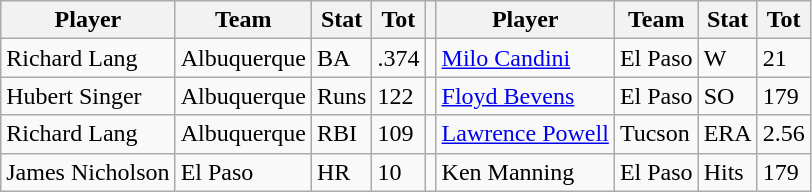<table class="wikitable">
<tr>
<th>Player</th>
<th>Team</th>
<th>Stat</th>
<th>Tot</th>
<th></th>
<th>Player</th>
<th>Team</th>
<th>Stat</th>
<th>Tot</th>
</tr>
<tr>
<td>Richard Lang</td>
<td>Albuquerque</td>
<td>BA</td>
<td>.374</td>
<td></td>
<td><a href='#'>Milo Candini</a></td>
<td>El Paso</td>
<td>W</td>
<td>21</td>
</tr>
<tr>
<td>Hubert Singer</td>
<td>Albuquerque</td>
<td>Runs</td>
<td>122</td>
<td></td>
<td><a href='#'>Floyd Bevens</a></td>
<td>El Paso</td>
<td>SO</td>
<td>179</td>
</tr>
<tr>
<td>Richard Lang</td>
<td>Albuquerque</td>
<td>RBI</td>
<td>109</td>
<td></td>
<td><a href='#'>Lawrence Powell</a></td>
<td>Tucson</td>
<td>ERA</td>
<td>2.56</td>
</tr>
<tr>
<td>James Nicholson</td>
<td>El Paso</td>
<td>HR</td>
<td>10</td>
<td></td>
<td>Ken Manning</td>
<td>El Paso</td>
<td>Hits</td>
<td>179</td>
</tr>
</table>
